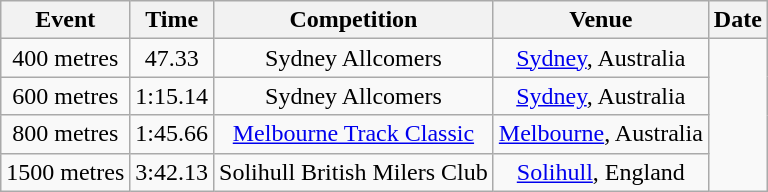<table class="wikitable" style="text-align: center;">
<tr>
<th>Event</th>
<th>Time</th>
<th>Competition</th>
<th>Venue</th>
<th>Date</th>
</tr>
<tr>
<td>400 metres</td>
<td>47.33</td>
<td>Sydney Allcomers</td>
<td><a href='#'>Sydney</a>, Australia</td>
</tr>
<tr>
<td>600 metres</td>
<td>1:15.14</td>
<td>Sydney Allcomers</td>
<td><a href='#'>Sydney</a>, Australia</td>
</tr>
<tr>
<td>800 metres</td>
<td>1:45.66</td>
<td><a href='#'>Melbourne Track Classic</a></td>
<td><a href='#'>Melbourne</a>, Australia</td>
</tr>
<tr>
<td>1500 metres</td>
<td>3:42.13</td>
<td>Solihull British Milers Club</td>
<td><a href='#'>Solihull</a>, England</td>
</tr>
</table>
